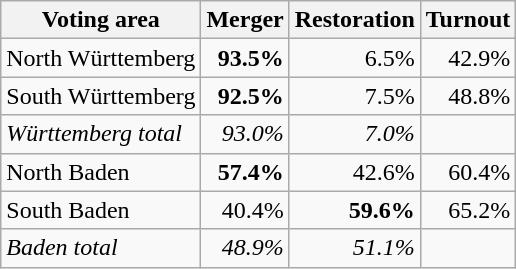<table class=wikitable style="text-align:right">
<tr>
<th>Voting area</th>
<th>Merger</th>
<th>Restoration</th>
<th>Turnout</th>
</tr>
<tr>
<td align=left>North Württemberg</td>
<td><strong>93.5%</strong></td>
<td>6.5%</td>
<td>42.9%</td>
</tr>
<tr>
<td align=left>South Württemberg</td>
<td><strong>92.5%</strong></td>
<td>7.5%</td>
<td>48.8%</td>
</tr>
<tr>
<td align=left><em>Württemberg total</em></td>
<td><em>93.0%</em></td>
<td><em>7.0%</em></td>
<td></td>
</tr>
<tr>
<td align=left>North Baden</td>
<td><strong>57.4%</strong></td>
<td>42.6%</td>
<td>60.4%</td>
</tr>
<tr>
<td align=left>South Baden</td>
<td>40.4%</td>
<td><strong>59.6%</strong></td>
<td>65.2%</td>
</tr>
<tr>
<td align=left><em>Baden total</em></td>
<td><em>48.9%</em></td>
<td><em>51.1%</em></td>
<td></td>
</tr>
</table>
